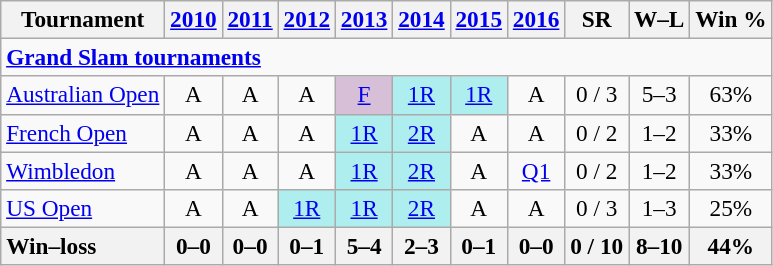<table class=wikitable style=text-align:center;font-size:97%>
<tr>
<th>Tournament</th>
<th><a href='#'>2010</a></th>
<th><a href='#'>2011</a></th>
<th><a href='#'>2012</a></th>
<th><a href='#'>2013</a></th>
<th><a href='#'>2014</a></th>
<th><a href='#'>2015</a></th>
<th><a href='#'>2016</a></th>
<th>SR</th>
<th>W–L</th>
<th>Win %</th>
</tr>
<tr>
<td colspan=11 style=text-align:left><strong><a href='#'>Grand Slam tournaments</a></strong></td>
</tr>
<tr>
<td align=left><a href='#'>Australian Open</a></td>
<td>A</td>
<td>A</td>
<td>A</td>
<td style="background:thistle;"><a href='#'>F</a></td>
<td bgcolor=afeeee><a href='#'>1R</a></td>
<td bgcolor=afeeee><a href='#'>1R</a></td>
<td>A</td>
<td>0 / 3</td>
<td>5–3</td>
<td>63%</td>
</tr>
<tr>
<td align=left><a href='#'>French Open</a></td>
<td>A</td>
<td>A</td>
<td>A</td>
<td bgcolor=afeeee><a href='#'>1R</a></td>
<td bgcolor=afeeee><a href='#'>2R</a></td>
<td>A</td>
<td>A</td>
<td>0 / 2</td>
<td>1–2</td>
<td>33%</td>
</tr>
<tr>
<td align=left><a href='#'>Wimbledon</a></td>
<td>A</td>
<td>A</td>
<td>A</td>
<td bgcolor=afeeee><a href='#'>1R</a></td>
<td bgcolor=afeeee><a href='#'>2R</a></td>
<td>A</td>
<td><a href='#'>Q1</a></td>
<td>0 / 2</td>
<td>1–2</td>
<td>33%</td>
</tr>
<tr>
<td align=left><a href='#'>US Open</a></td>
<td>A</td>
<td>A</td>
<td bgcolor=afeeee><a href='#'>1R</a></td>
<td bgcolor=afeeee><a href='#'>1R</a></td>
<td bgcolor=afeeee><a href='#'>2R</a></td>
<td>A</td>
<td>A</td>
<td>0 / 3</td>
<td>1–3</td>
<td>25%</td>
</tr>
<tr>
<th style=text-align:left>Win–loss</th>
<th>0–0</th>
<th>0–0</th>
<th>0–1</th>
<th>5–4</th>
<th>2–3</th>
<th>0–1</th>
<th>0–0</th>
<th>0 / 10</th>
<th>8–10</th>
<th>44%</th>
</tr>
</table>
